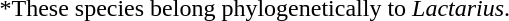<table class="center toccolours">
<tr>
<td></td>
</tr>
<tr>
<td style="text-align:left">*These species belong phylogenetically to <em>Lactarius</em>.</td>
</tr>
</table>
